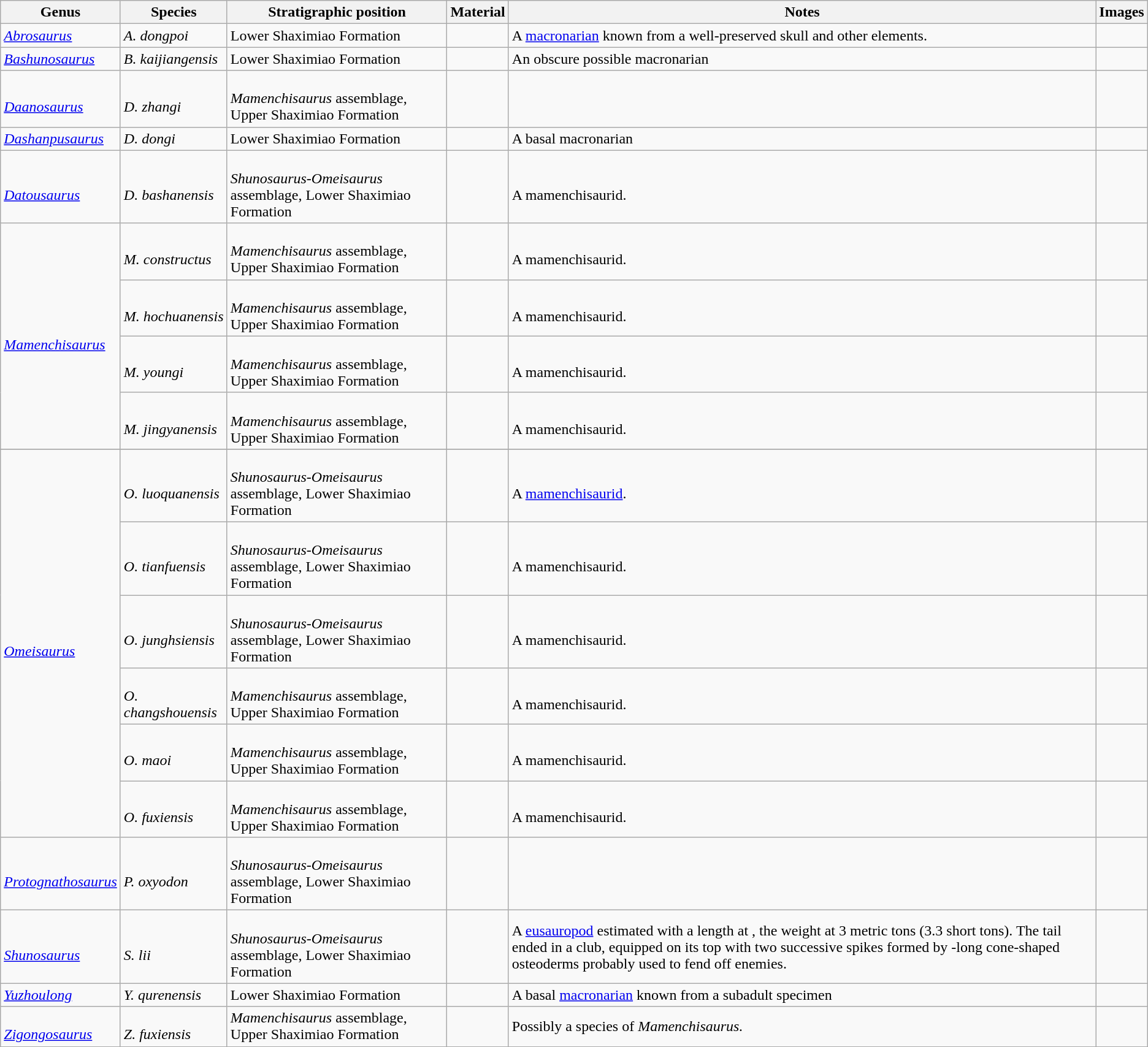<table class = "wikitable">
<tr>
<th>Genus</th>
<th>Species</th>
<th>Stratigraphic position</th>
<th>Material</th>
<th>Notes</th>
<th>Images</th>
</tr>
<tr>
<td><em><a href='#'>Abrosaurus</a></em></td>
<td><em>A. dongpoi</em></td>
<td>Lower Shaximiao Formation</td>
<td></td>
<td>A <a href='#'>macronarian</a> known from a well-preserved skull and other elements.</td>
<td></td>
</tr>
<tr>
<td><em><a href='#'>Bashunosaurus</a></em></td>
<td><em>B. kaijiangensis</em></td>
<td>Lower Shaximiao Formation</td>
<td></td>
<td>An obscure possible macronarian</td>
<td></td>
</tr>
<tr>
<td><br><em><a href='#'>Daanosaurus</a></em></td>
<td><br><em>D. zhangi</em></td>
<td><br><em>Mamenchisaurus</em> assemblage, Upper Shaximiao Formation</td>
<td></td>
<td></td>
<td></td>
</tr>
<tr>
<td><em><a href='#'>Dashanpusaurus</a></em></td>
<td><em>D. dongi</em></td>
<td>Lower Shaximiao Formation</td>
<td></td>
<td>A basal macronarian</td>
<td></td>
</tr>
<tr>
<td><br><em><a href='#'>Datousaurus</a></em></td>
<td><br><em>D. bashanensis</em></td>
<td><br><em>Shunosaurus</em>-<em>Omeisaurus</em> assemblage, Lower Shaximiao Formation</td>
<td></td>
<td><br>A mamenchisaurid.</td>
<td><br></td>
</tr>
<tr>
<td rowspan="4"><br><em><a href='#'>Mamenchisaurus</a></em></td>
<td><br><em>M. constructus</em></td>
<td><br><em>Mamenchisaurus</em> assemblage, Upper Shaximiao Formation</td>
<td></td>
<td><br>A mamenchisaurid.</td>
<td></td>
</tr>
<tr>
<td><br><em>M. hochuanensis</em></td>
<td><br><em>Mamenchisaurus</em> assemblage, Upper Shaximiao Formation</td>
<td></td>
<td><br>A mamenchisaurid.</td>
<td><br></td>
</tr>
<tr>
<td><br><em>M. youngi</em></td>
<td><br><em>Mamenchisaurus</em> assemblage, Upper Shaximiao Formation</td>
<td></td>
<td><br>A mamenchisaurid.</td>
<td><br></td>
</tr>
<tr>
<td><br><em>M. jingyanensis</em></td>
<td><br><em>Mamenchisaurus</em> assemblage, Upper Shaximiao Formation</td>
<td></td>
<td><br>A mamenchisaurid.</td>
<td><br></td>
</tr>
<tr>
</tr>
<tr>
<td rowspan="6"><br><em><a href='#'>Omeisaurus</a></em></td>
<td><br><em>O. luoquanensis</em></td>
<td><br><em>Shunosaurus</em>-<em>Omeisaurus</em> assemblage, Lower Shaximiao Formation</td>
<td></td>
<td><br>A <a href='#'>mamenchisaurid</a>.</td>
<td></td>
</tr>
<tr>
<td><br><em>O. tianfuensis</em></td>
<td><br><em>Shunosaurus</em>-<em>Omeisaurus</em> assemblage, Lower Shaximiao Formation</td>
<td></td>
<td><br>A mamenchisaurid.</td>
<td><br></td>
</tr>
<tr>
<td><br><em>O. junghsiensis</em></td>
<td><br><em>Shunosaurus</em>-<em>Omeisaurus</em> assemblage, Lower Shaximiao Formation</td>
<td></td>
<td><br>A mamenchisaurid.</td>
<td></td>
</tr>
<tr>
<td><br><em>O. changshouensis</em></td>
<td><br><em>Mamenchisaurus</em> assemblage, Upper Shaximiao Formation</td>
<td></td>
<td><br>A mamenchisaurid.</td>
<td></td>
</tr>
<tr>
<td><br><em>O. maoi</em></td>
<td><br><em>Mamenchisaurus</em> assemblage, Upper Shaximiao Formation</td>
<td></td>
<td><br>A mamenchisaurid.</td>
<td></td>
</tr>
<tr>
<td><br><em>O. fuxiensis</em></td>
<td><br><em>Mamenchisaurus</em> assemblage, Upper Shaximiao Formation</td>
<td></td>
<td><br>A mamenchisaurid.</td>
<td></td>
</tr>
<tr>
<td><br><em><a href='#'>Protognathosaurus</a></em></td>
<td><br><em>P. oxyodon</em></td>
<td><br><em>Shunosaurus</em>-<em>Omeisaurus</em> assemblage, Lower Shaximiao Formation</td>
<td></td>
<td></td>
<td></td>
</tr>
<tr>
<td><br><em><a href='#'>Shunosaurus</a></em></td>
<td><br><em>S. lii</em></td>
<td><br><em>Shunosaurus</em>-<em>Omeisaurus</em> assemblage, Lower Shaximiao Formation</td>
<td></td>
<td>A <a href='#'>eusauropod</a> estimated with a length at , the weight at 3 metric tons (3.3 short tons). The tail ended in a club, equipped on its top with two successive spikes formed by -long cone-shaped osteoderms probably used to fend off enemies.</td>
<td><br></td>
</tr>
<tr>
<td><em><a href='#'>Yuzhoulong</a></em></td>
<td><em>Y. qurenensis</em></td>
<td>Lower Shaximiao Formation</td>
<td></td>
<td>A basal <a href='#'>macronarian</a> known from a subadult specimen</td>
<td></td>
</tr>
<tr>
<td><br><em><a href='#'>Zigongosaurus</a></em></td>
<td><br><em>Z. fuxiensis</em></td>
<td><em>Mamenchisaurus</em> assemblage, Upper Shaximiao Formation</td>
<td></td>
<td>Possibly a species of <em>Mamenchisaurus.</em></td>
</tr>
<tr>
</tr>
</table>
